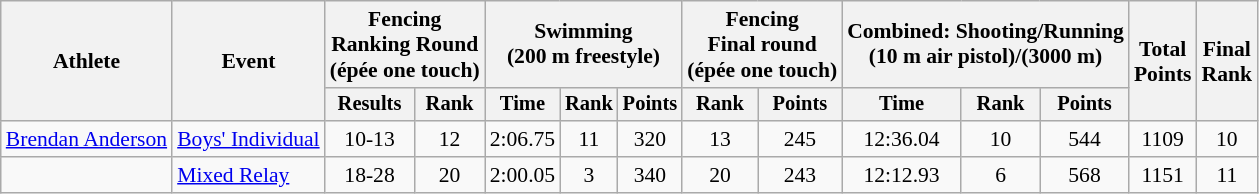<table class="wikitable" style="font-size:90%;">
<tr>
<th rowspan=2>Athlete</th>
<th rowspan=2>Event</th>
<th colspan=2>Fencing<br>Ranking Round<br><span>(épée one touch)</span></th>
<th colspan=3>Swimming<br><span>(200 m freestyle)</span></th>
<th colspan=2>Fencing<br>Final round<br><span>(épée one touch)</span></th>
<th colspan=3>Combined: Shooting/Running<br><span>(10 m air pistol)/(3000 m)</span></th>
<th rowspan=2>Total<br>Points</th>
<th rowspan=2>Final<br>Rank</th>
</tr>
<tr style="font-size:95%">
<th>Results</th>
<th>Rank</th>
<th>Time</th>
<th>Rank</th>
<th>Points</th>
<th>Rank</th>
<th>Points</th>
<th>Time</th>
<th>Rank</th>
<th>Points</th>
</tr>
<tr align=center>
<td align=left><a href='#'>Brendan Anderson</a></td>
<td align=left><a href='#'>Boys' Individual</a></td>
<td>10-13</td>
<td>12</td>
<td>2:06.75</td>
<td>11</td>
<td>320</td>
<td>13</td>
<td>245</td>
<td>12:36.04</td>
<td>10</td>
<td>544</td>
<td>1109</td>
<td>10</td>
</tr>
<tr align=center>
<td align=left><br></td>
<td align=left><a href='#'>Mixed Relay</a></td>
<td>18-28</td>
<td>20</td>
<td>2:00.05</td>
<td>3</td>
<td>340</td>
<td>20</td>
<td>243</td>
<td>12:12.93</td>
<td>6</td>
<td>568</td>
<td>1151</td>
<td>11</td>
</tr>
</table>
